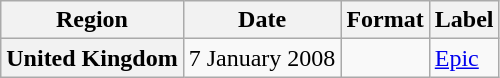<table class="wikitable plainrowheaders">
<tr>
<th scope="col">Region</th>
<th scope="col">Date</th>
<th scope="col">Format</th>
<th scope="col">Label</th>
</tr>
<tr>
<th scope="row">United Kingdom</th>
<td>7 January 2008</td>
<td></td>
<td><a href='#'>Epic</a></td>
</tr>
</table>
